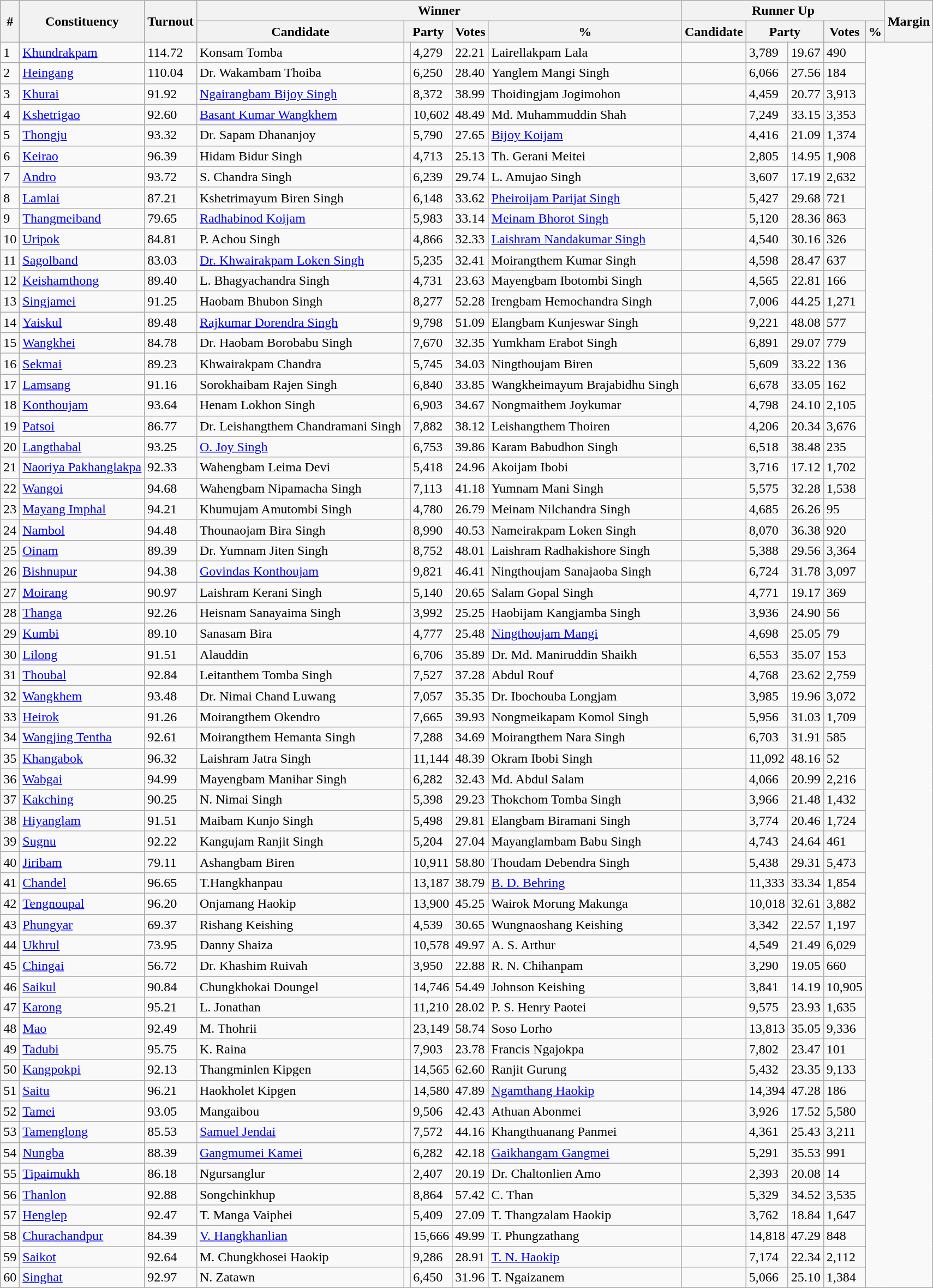<table class="wikitable sortable">
<tr>
<th rowspan="2">#</th>
<th rowspan="2">Constituency</th>
<th rowspan="2">Turnout</th>
<th colspan="5">Winner</th>
<th colspan="5">Runner Up</th>
<th rowspan="2" data-sort-type=number>Margin</th>
</tr>
<tr>
<th>Candidate</th>
<th colspan="2">Party</th>
<th data-sort-type=number>Votes</th>
<th>%</th>
<th>Candidate</th>
<th colspan="2">Party</th>
<th data-sort-type=number>Votes</th>
<th>%</th>
</tr>
<tr>
<td>1</td>
<td><a href='#'>Khundrakpam</a></td>
<td>114.72</td>
<td>Konsam Tomba</td>
<td></td>
<td>4,279</td>
<td>22.21</td>
<td>Lairellakpam Lala</td>
<td></td>
<td>3,789</td>
<td>19.67</td>
<td>490</td>
</tr>
<tr>
<td>2</td>
<td><a href='#'>Heingang</a></td>
<td>110.04</td>
<td>Dr. Wakambam Thoiba</td>
<td></td>
<td>6,250</td>
<td>28.40</td>
<td>Yanglem Mangi Singh</td>
<td></td>
<td>6,066</td>
<td>27.56</td>
<td>184</td>
</tr>
<tr>
<td>3</td>
<td><a href='#'>Khurai</a></td>
<td>91.92</td>
<td><a href='#'>Ngairangbam Bijoy Singh</a></td>
<td></td>
<td>8,372</td>
<td>38.99</td>
<td>Thoidingjam Jogimohon</td>
<td></td>
<td>4,459</td>
<td>20.77</td>
<td>3,913</td>
</tr>
<tr>
<td>4</td>
<td><a href='#'>Kshetrigao</a></td>
<td>92.60</td>
<td><a href='#'>Basant Kumar Wangkhem</a></td>
<td></td>
<td>10,602</td>
<td>48.49</td>
<td>Md. Muhammuddin Shah</td>
<td></td>
<td>7,249</td>
<td>33.15</td>
<td>3,353</td>
</tr>
<tr>
<td>5</td>
<td><a href='#'>Thongju</a></td>
<td>93.32</td>
<td>Dr. Sapam Dhananjoy</td>
<td></td>
<td>5,790</td>
<td>27.65</td>
<td><a href='#'>Bijoy Koijam</a></td>
<td></td>
<td>4,416</td>
<td>21.09</td>
<td>1,374</td>
</tr>
<tr>
<td>6</td>
<td><a href='#'>Keirao</a></td>
<td>96.39</td>
<td>Hidam Bidur Singh</td>
<td></td>
<td>4,713</td>
<td>25.13</td>
<td>Th. Gerani Meitei</td>
<td></td>
<td>2,805</td>
<td>14.95</td>
<td>1,908</td>
</tr>
<tr>
<td>7</td>
<td><a href='#'>Andro</a></td>
<td>93.72</td>
<td>S. Chandra Singh</td>
<td></td>
<td>6,239</td>
<td>29.74</td>
<td>L. Amujao Singh</td>
<td></td>
<td>3,607</td>
<td>17.19</td>
<td>2,632</td>
</tr>
<tr>
<td>8</td>
<td><a href='#'>Lamlai</a></td>
<td>87.21</td>
<td>Kshetrimayum Biren Singh</td>
<td></td>
<td>6,148</td>
<td>33.62</td>
<td><a href='#'>Pheiroijam Parijat Singh</a></td>
<td></td>
<td>5,427</td>
<td>29.68</td>
<td>721</td>
</tr>
<tr>
<td>9</td>
<td><a href='#'>Thangmeiband</a></td>
<td>79.65</td>
<td><a href='#'>Radhabinod Koijam</a></td>
<td></td>
<td>5,983</td>
<td>33.14</td>
<td><a href='#'>Meinam Bhorot Singh</a></td>
<td></td>
<td>5,120</td>
<td>28.36</td>
<td>863</td>
</tr>
<tr>
<td>10</td>
<td><a href='#'>Uripok</a></td>
<td>84.81</td>
<td>P. Achou Singh</td>
<td></td>
<td>4,866</td>
<td>32.33</td>
<td><a href='#'>Laishram Nandakumar Singh</a></td>
<td></td>
<td>4,540</td>
<td>30.16</td>
<td>326</td>
</tr>
<tr>
<td>11</td>
<td><a href='#'>Sagolband</a></td>
<td>83.03</td>
<td><a href='#'>Dr. Khwairakpam Loken Singh</a></td>
<td></td>
<td>5,235</td>
<td>32.41</td>
<td>Moirangthem Kumar Singh</td>
<td></td>
<td>4,598</td>
<td>28.47</td>
<td>637</td>
</tr>
<tr>
<td>12</td>
<td><a href='#'>Keishamthong</a></td>
<td>89.40</td>
<td>L. Bhagyachandra Singh</td>
<td></td>
<td>4,731</td>
<td>23.63</td>
<td>Mayengbam Ibotombi Singh</td>
<td></td>
<td>4,565</td>
<td>22.81</td>
<td>166</td>
</tr>
<tr>
<td>13</td>
<td><a href='#'>Singjamei</a></td>
<td>91.25</td>
<td>Haobam Bhubon Singh</td>
<td></td>
<td>8,277</td>
<td>52.28</td>
<td>Irengbam Hemochandra Singh</td>
<td></td>
<td>7,006</td>
<td>44.25</td>
<td>1,271</td>
</tr>
<tr>
<td>14</td>
<td><a href='#'>Yaiskul</a></td>
<td>89.48</td>
<td><a href='#'>Rajkumar Dorendra Singh</a></td>
<td></td>
<td>9,798</td>
<td>51.09</td>
<td>Elangbam Kunjeswar Singh</td>
<td></td>
<td>9,221</td>
<td>48.08</td>
<td>577</td>
</tr>
<tr>
<td>15</td>
<td><a href='#'>Wangkhei</a></td>
<td>84.78</td>
<td>Dr. Haobam Borobabu Singh</td>
<td></td>
<td>7,670</td>
<td>32.35</td>
<td>Yumkham Erabot Singh</td>
<td></td>
<td>6,891</td>
<td>29.07</td>
<td>779</td>
</tr>
<tr>
<td>16</td>
<td><a href='#'>Sekmai</a></td>
<td>89.23</td>
<td>Khwairakpam Chandra</td>
<td></td>
<td>5,745</td>
<td>34.03</td>
<td>Ningthoujam Biren</td>
<td></td>
<td>5,609</td>
<td>33.22</td>
<td>136</td>
</tr>
<tr>
<td>17</td>
<td><a href='#'>Lamsang</a></td>
<td>91.16</td>
<td>Sorokhaibam Rajen Singh</td>
<td></td>
<td>6,840</td>
<td>33.85</td>
<td>Wangkheimayum Brajabidhu Singh</td>
<td></td>
<td>6,678</td>
<td>33.05</td>
<td>162</td>
</tr>
<tr>
<td>18</td>
<td><a href='#'>Konthoujam</a></td>
<td>93.64</td>
<td>Henam Lokhon Singh</td>
<td></td>
<td>6,903</td>
<td>34.67</td>
<td>Nongmaithem Joykumar</td>
<td></td>
<td>4,798</td>
<td>24.10</td>
<td>2,105</td>
</tr>
<tr>
<td>19</td>
<td><a href='#'>Patsoi</a></td>
<td>86.77</td>
<td>Dr. Leishangthem Chandramani Singh</td>
<td></td>
<td>7,882</td>
<td>38.12</td>
<td>Leishangthem Thoiren</td>
<td></td>
<td>4,206</td>
<td>20.34</td>
<td>3,676</td>
</tr>
<tr>
<td>20</td>
<td><a href='#'>Langthabal</a></td>
<td>93.25</td>
<td><a href='#'>O. Joy Singh</a></td>
<td></td>
<td>6,753</td>
<td>39.86</td>
<td>Karam Babudhon Singh</td>
<td></td>
<td>6,518</td>
<td>38.48</td>
<td>235</td>
</tr>
<tr>
<td>21</td>
<td><a href='#'>Naoriya Pakhanglakpa</a></td>
<td>92.33</td>
<td>Wahengbam Leima Devi</td>
<td></td>
<td>5,418</td>
<td>24.96</td>
<td>Akoijam Ibobi</td>
<td></td>
<td>3,716</td>
<td>17.12</td>
<td>1,702</td>
</tr>
<tr>
<td>22</td>
<td><a href='#'>Wangoi</a></td>
<td>94.68</td>
<td>Wahengbam Nipamacha Singh</td>
<td></td>
<td>7,113</td>
<td>41.18</td>
<td>Yumnam Mani Singh</td>
<td></td>
<td>5,575</td>
<td>32.28</td>
<td>1,538</td>
</tr>
<tr>
<td>23</td>
<td><a href='#'>Mayang Imphal</a></td>
<td>94.21</td>
<td>Khumujam Amutombi Singh</td>
<td></td>
<td>4,780</td>
<td>26.79</td>
<td>Meinam Nilchandra Singh</td>
<td></td>
<td>4,685</td>
<td>26.26</td>
<td>95</td>
</tr>
<tr>
<td>24</td>
<td><a href='#'>Nambol</a></td>
<td>94.48</td>
<td>Thounaojam Bira Singh</td>
<td></td>
<td>8,990</td>
<td>40.53</td>
<td>Nameirakpam Loken Singh</td>
<td></td>
<td>8,070</td>
<td>36.38</td>
<td>920</td>
</tr>
<tr>
<td>25</td>
<td><a href='#'>Oinam</a></td>
<td>89.39</td>
<td>Dr. Yumnam Jiten Singh</td>
<td></td>
<td>8,752</td>
<td>48.01</td>
<td>Laishram Radhakishore Singh</td>
<td></td>
<td>5,388</td>
<td>29.56</td>
<td>3,364</td>
</tr>
<tr>
<td>26</td>
<td><a href='#'>Bishnupur</a></td>
<td>94.38</td>
<td><a href='#'>Govindas Konthoujam</a></td>
<td></td>
<td>9,821</td>
<td>46.41</td>
<td>Ningthoujam Sanajaoba Singh</td>
<td></td>
<td>6,724</td>
<td>31.78</td>
<td>3,097</td>
</tr>
<tr>
<td>27</td>
<td><a href='#'>Moirang</a></td>
<td>90.97</td>
<td>Laishram Kerani Singh</td>
<td></td>
<td>5,140</td>
<td>20.65</td>
<td>Salam Gopal Singh</td>
<td></td>
<td>4,771</td>
<td>19.17</td>
<td>369</td>
</tr>
<tr>
<td>28</td>
<td><a href='#'>Thanga</a></td>
<td>92.26</td>
<td>Heisnam Sanayaima Singh</td>
<td></td>
<td>3,992</td>
<td>25.25</td>
<td>Haobijam Kangjamba Singh</td>
<td></td>
<td>3,936</td>
<td>24.90</td>
<td>56</td>
</tr>
<tr>
<td>29</td>
<td><a href='#'>Kumbi</a></td>
<td>89.10</td>
<td>Sanasam Bira</td>
<td></td>
<td>4,777</td>
<td>25.48</td>
<td><a href='#'>Ningthoujam Mangi</a></td>
<td></td>
<td>4,698</td>
<td>25.05</td>
<td>79</td>
</tr>
<tr>
<td>30</td>
<td><a href='#'>Lilong</a></td>
<td>91.51</td>
<td>Alauddin</td>
<td></td>
<td>6,706</td>
<td>35.89</td>
<td>Dr. Md. Maniruddin Shaikh</td>
<td></td>
<td>6,553</td>
<td>35.07</td>
<td>153</td>
</tr>
<tr>
<td>31</td>
<td><a href='#'>Thoubal</a></td>
<td>92.84</td>
<td>Leitanthem Tomba Singh</td>
<td></td>
<td>7,527</td>
<td>37.28</td>
<td>Abdul Rouf</td>
<td></td>
<td>4,768</td>
<td>23.62</td>
<td>2,759</td>
</tr>
<tr>
<td>32</td>
<td><a href='#'>Wangkhem</a></td>
<td>93.48</td>
<td>Dr. Nimai Chand Luwang</td>
<td></td>
<td>7,057</td>
<td>35.35</td>
<td>Dr. Ibochouba Longjam</td>
<td></td>
<td>3,985</td>
<td>19.96</td>
<td>3,072</td>
</tr>
<tr>
<td>33</td>
<td><a href='#'>Heirok</a></td>
<td>91.26</td>
<td>Moirangthem Okendro</td>
<td></td>
<td>7,665</td>
<td>39.93</td>
<td>Nongmeikapam Komol Singh</td>
<td></td>
<td>5,956</td>
<td>31.03</td>
<td>1,709</td>
</tr>
<tr>
<td>34</td>
<td><a href='#'>Wangjing Tentha</a></td>
<td>92.61</td>
<td>Moirangthem Hemanta Singh</td>
<td></td>
<td>7,288</td>
<td>34.69</td>
<td>Moirangthem Nara Singh</td>
<td></td>
<td>6,703</td>
<td>31.91</td>
<td>585</td>
</tr>
<tr>
<td>35</td>
<td><a href='#'>Khangabok</a></td>
<td>96.32</td>
<td>Laishram Jatra Singh</td>
<td></td>
<td>11,144</td>
<td>48.39</td>
<td>Okram Ibobi Singh</td>
<td></td>
<td>11,092</td>
<td>48.16</td>
<td>52</td>
</tr>
<tr>
<td>36</td>
<td><a href='#'>Wabgai</a></td>
<td>94.99</td>
<td>Mayengbam Manihar Singh</td>
<td></td>
<td>6,282</td>
<td>32.43</td>
<td>Md. Abdul Salam</td>
<td></td>
<td>4,066</td>
<td>20.99</td>
<td>2,216</td>
</tr>
<tr>
<td>37</td>
<td><a href='#'>Kakching</a></td>
<td>90.25</td>
<td>N. Nimai Singh</td>
<td></td>
<td>5,398</td>
<td>29.23</td>
<td>Thokchom Tomba Singh</td>
<td></td>
<td>3,966</td>
<td>21.48</td>
<td>1,432</td>
</tr>
<tr>
<td>38</td>
<td><a href='#'>Hiyanglam</a></td>
<td>91.51</td>
<td>Maibam Kunjo Singh</td>
<td></td>
<td>5,498</td>
<td>29.81</td>
<td>Elangbam Biramani Singh</td>
<td></td>
<td>3,774</td>
<td>20.46</td>
<td>1,724</td>
</tr>
<tr>
<td>39</td>
<td><a href='#'>Sugnu</a></td>
<td>92.22</td>
<td>Kangujam Ranjit Singh</td>
<td></td>
<td>5,204</td>
<td>27.04</td>
<td>Mayanglambam Babu Singh</td>
<td></td>
<td>4,743</td>
<td>24.64</td>
<td>461</td>
</tr>
<tr>
<td>40</td>
<td><a href='#'>Jiribam</a></td>
<td>79.11</td>
<td>Ashangbam Biren</td>
<td></td>
<td>10,911</td>
<td>58.80</td>
<td>Thoudam Debendra Singh</td>
<td></td>
<td>5,438</td>
<td>29.31</td>
<td>5,473</td>
</tr>
<tr>
<td>41</td>
<td><a href='#'>Chandel</a></td>
<td>96.65</td>
<td>T.Hangkhanpau</td>
<td></td>
<td>13,187</td>
<td>38.79</td>
<td><a href='#'>B. D. Behring</a></td>
<td></td>
<td>11,333</td>
<td>33.34</td>
<td>1,854</td>
</tr>
<tr>
<td>42</td>
<td><a href='#'>Tengnoupal</a></td>
<td>96.20</td>
<td>Onjamang Haokip</td>
<td></td>
<td>13,900</td>
<td>45.25</td>
<td>Wairok Morung Makunga</td>
<td></td>
<td>10,018</td>
<td>32.61</td>
<td>3,882</td>
</tr>
<tr>
<td>43</td>
<td><a href='#'>Phungyar</a></td>
<td>69.37</td>
<td>Rishang Keishing</td>
<td></td>
<td>4,539</td>
<td>30.65</td>
<td>Wungnaoshang Keishing</td>
<td></td>
<td>3,342</td>
<td>22.57</td>
<td>1,197</td>
</tr>
<tr>
<td>44</td>
<td><a href='#'>Ukhrul</a></td>
<td>73.95</td>
<td>Danny Shaiza</td>
<td></td>
<td>10,578</td>
<td>49.97</td>
<td>A. S. Arthur</td>
<td></td>
<td>4,549</td>
<td>21.49</td>
<td>6,029</td>
</tr>
<tr>
<td>45</td>
<td><a href='#'>Chingai</a></td>
<td>56.72</td>
<td>Dr. Khashim Ruivah</td>
<td></td>
<td>3,950</td>
<td>22.88</td>
<td>R. N. Chihanpam</td>
<td></td>
<td>3,290</td>
<td>19.05</td>
<td>660</td>
</tr>
<tr>
<td>46</td>
<td><a href='#'>Saikul</a></td>
<td>90.84</td>
<td>Chungkhokai Doungel</td>
<td></td>
<td>14,746</td>
<td>54.49</td>
<td>Johnson Keishing</td>
<td></td>
<td>3,841</td>
<td>14.19</td>
<td>10,905</td>
</tr>
<tr>
<td>47</td>
<td><a href='#'>Karong</a></td>
<td>95.21</td>
<td>L. Jonathan</td>
<td></td>
<td>11,210</td>
<td>28.02</td>
<td>P. S. Henry Paotei</td>
<td></td>
<td>9,575</td>
<td>23.93</td>
<td>1,635</td>
</tr>
<tr>
<td>48</td>
<td><a href='#'>Mao</a></td>
<td>92.49</td>
<td>M. Thohrii</td>
<td></td>
<td>23,149</td>
<td>58.74</td>
<td>Soso Lorho</td>
<td></td>
<td>13,813</td>
<td>35.05</td>
<td>9,336</td>
</tr>
<tr>
<td>49</td>
<td><a href='#'>Tadubi</a></td>
<td>95.75</td>
<td>K. Raina</td>
<td></td>
<td>7,903</td>
<td>23.78</td>
<td>Francis Ngajokpa</td>
<td></td>
<td>7,802</td>
<td>23.47</td>
<td>101</td>
</tr>
<tr>
<td>50</td>
<td><a href='#'>Kangpokpi</a></td>
<td>92.13</td>
<td>Thangminlen Kipgen</td>
<td></td>
<td>14,565</td>
<td>62.60</td>
<td>Ranjit Gurung</td>
<td></td>
<td>5,432</td>
<td>23.35</td>
<td>9,133</td>
</tr>
<tr>
<td>51</td>
<td><a href='#'>Saitu</a></td>
<td>96.21</td>
<td>Haokholet Kipgen</td>
<td></td>
<td>14,580</td>
<td>47.89</td>
<td><a href='#'>Ngamthang Haokip</a></td>
<td></td>
<td>14,394</td>
<td>47.28</td>
<td>186</td>
</tr>
<tr>
<td>52</td>
<td><a href='#'>Tamei</a></td>
<td>93.05</td>
<td>Mangaibou</td>
<td></td>
<td>9,506</td>
<td>42.43</td>
<td>Athuan Abonmei</td>
<td></td>
<td>3,926</td>
<td>17.52</td>
<td>5,580</td>
</tr>
<tr>
<td>53</td>
<td><a href='#'>Tamenglong</a></td>
<td>85.53</td>
<td><a href='#'>Samuel Jendai</a></td>
<td></td>
<td>7,572</td>
<td>44.16</td>
<td>Khangthuanang Panmei</td>
<td></td>
<td>4,361</td>
<td>25.43</td>
<td>3,211</td>
</tr>
<tr>
<td>54</td>
<td><a href='#'>Nungba</a></td>
<td>88.39</td>
<td><a href='#'>Gangmumei Kamei</a></td>
<td></td>
<td>6,282</td>
<td>42.18</td>
<td><a href='#'>Gaikhangam Gangmei</a></td>
<td></td>
<td>5,291</td>
<td>35.53</td>
<td>991</td>
</tr>
<tr>
<td>55</td>
<td><a href='#'>Tipaimukh</a></td>
<td>86.18</td>
<td>Ngursanglur</td>
<td></td>
<td>2,407</td>
<td>20.19</td>
<td>Dr. Chaltonlien Amo</td>
<td></td>
<td>2,393</td>
<td>20.08</td>
<td>14</td>
</tr>
<tr>
<td>56</td>
<td><a href='#'>Thanlon</a></td>
<td>92.88</td>
<td>Songchinkhup</td>
<td></td>
<td>8,864</td>
<td>57.42</td>
<td>C. Than</td>
<td></td>
<td>5,329</td>
<td>34.52</td>
<td>3,535</td>
</tr>
<tr>
<td>57</td>
<td><a href='#'>Henglep</a></td>
<td>92.47</td>
<td>T. Manga Vaiphei</td>
<td></td>
<td>5,409</td>
<td>27.09</td>
<td>T. Thangzalam Haokip</td>
<td></td>
<td>3,762</td>
<td>18.84</td>
<td>1,647</td>
</tr>
<tr>
<td>58</td>
<td><a href='#'>Churachandpur</a></td>
<td>84.39</td>
<td><a href='#'>V. Hangkhanlian</a></td>
<td></td>
<td>15,666</td>
<td>49.99</td>
<td>T. Phungzathang</td>
<td></td>
<td>14,818</td>
<td>47.29</td>
<td>848</td>
</tr>
<tr>
<td>59</td>
<td><a href='#'>Saikot</a></td>
<td>92.64</td>
<td>M. Chungkhosei Haokip</td>
<td></td>
<td>9,286</td>
<td>28.91</td>
<td><a href='#'>T. N. Haokip</a></td>
<td></td>
<td>7,174</td>
<td>22.34</td>
<td>2,112</td>
</tr>
<tr>
<td>60</td>
<td><a href='#'>Singhat</a></td>
<td>92.97</td>
<td>N. Zatawn</td>
<td></td>
<td>6,450</td>
<td>31.96</td>
<td>T. Ngaizanem</td>
<td></td>
<td>5,066</td>
<td>25.10</td>
<td>1,384</td>
</tr>
</table>
